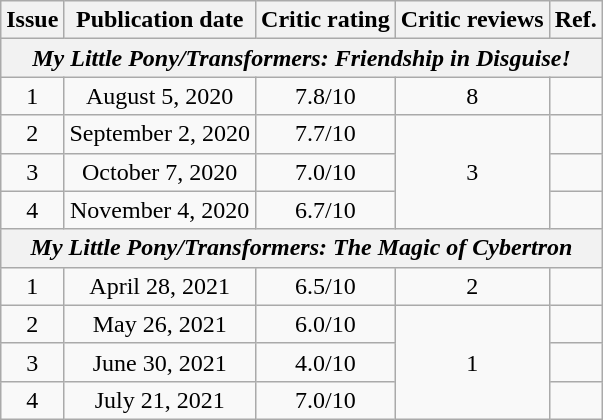<table class="wikitable" style="text-align: center;">
<tr>
<th>Issue</th>
<th>Publication date</th>
<th>Critic rating</th>
<th>Critic reviews</th>
<th>Ref.</th>
</tr>
<tr>
<th colspan="5"><em>My Little Pony/Transformers: Friendship in Disguise!</em></th>
</tr>
<tr>
<td>1</td>
<td>August 5, 2020</td>
<td>7.8/10</td>
<td>8</td>
<td></td>
</tr>
<tr>
<td>2</td>
<td>September 2, 2020</td>
<td>7.7/10</td>
<td rowspan="3">3</td>
<td></td>
</tr>
<tr>
<td>3</td>
<td>October 7, 2020</td>
<td>7.0/10</td>
<td></td>
</tr>
<tr>
<td>4</td>
<td>November 4, 2020</td>
<td>6.7/10</td>
<td></td>
</tr>
<tr>
<th colspan="5"><em>My Little Pony/Transformers: The Magic of Cybertron</em></th>
</tr>
<tr>
<td>1</td>
<td>April 28, 2021</td>
<td>6.5/10</td>
<td>2</td>
<td></td>
</tr>
<tr>
<td>2</td>
<td>May 26, 2021</td>
<td>6.0/10</td>
<td rowspan="3">1</td>
<td></td>
</tr>
<tr>
<td>3</td>
<td>June 30, 2021</td>
<td>4.0/10</td>
<td></td>
</tr>
<tr>
<td>4</td>
<td>July 21, 2021</td>
<td>7.0/10</td>
<td></td>
</tr>
</table>
